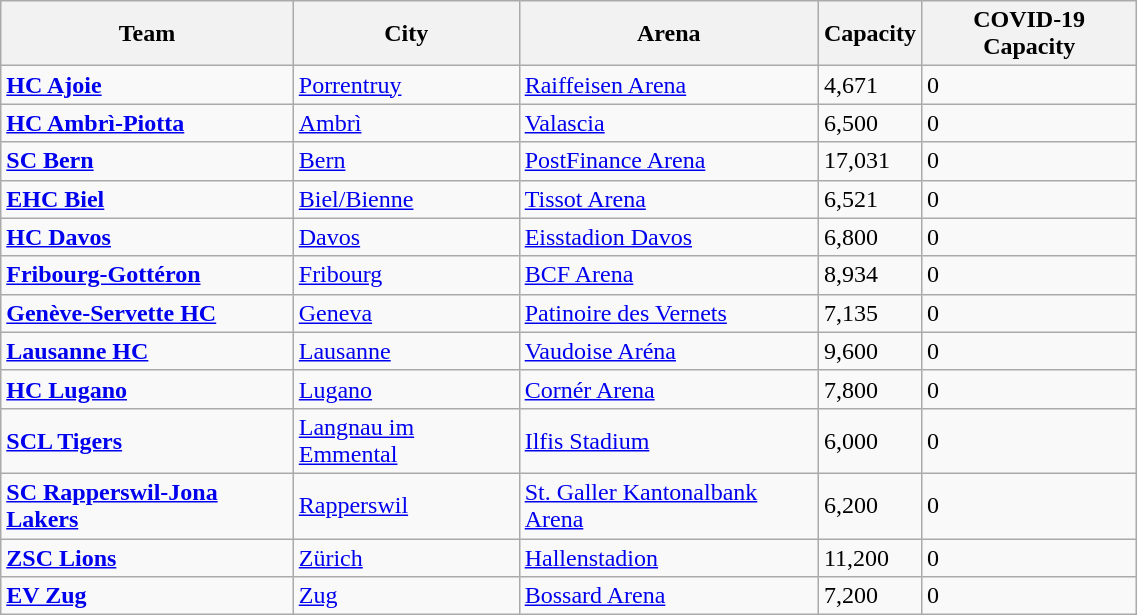<table class="wikitable" style="text-align:left" width=60%>
<tr>
<th>Team</th>
<th>City</th>
<th>Arena</th>
<th>Capacity</th>
<th>COVID-19 Capacity</th>
</tr>
<tr>
<td><strong><a href='#'>HC Ajoie</a></strong></td>
<td><a href='#'>Porrentruy</a></td>
<td><a href='#'>Raiffeisen Arena</a></td>
<td>4,671</td>
<td>0</td>
</tr>
<tr>
<td><strong><a href='#'>HC Ambrì-Piotta</a></strong></td>
<td><a href='#'>Ambrì</a></td>
<td><a href='#'>Valascia</a></td>
<td>6,500</td>
<td>0</td>
</tr>
<tr>
<td><strong><a href='#'>SC Bern</a></strong></td>
<td><a href='#'>Bern</a></td>
<td><a href='#'>PostFinance Arena</a></td>
<td>17,031</td>
<td>0</td>
</tr>
<tr>
<td><strong><a href='#'>EHC Biel</a></strong></td>
<td><a href='#'>Biel/Bienne</a></td>
<td><a href='#'>Tissot Arena</a></td>
<td>6,521</td>
<td>0</td>
</tr>
<tr>
<td><strong><a href='#'>HC Davos</a></strong></td>
<td><a href='#'>Davos</a></td>
<td><a href='#'>Eisstadion Davos</a></td>
<td>6,800</td>
<td>0</td>
</tr>
<tr>
<td><strong><a href='#'>Fribourg-Gottéron</a></strong></td>
<td><a href='#'>Fribourg</a></td>
<td><a href='#'>BCF Arena</a></td>
<td>8,934</td>
<td>0</td>
</tr>
<tr>
<td><strong><a href='#'>Genève-Servette HC</a></strong></td>
<td><a href='#'>Geneva</a></td>
<td><a href='#'>Patinoire des Vernets</a></td>
<td>7,135</td>
<td>0</td>
</tr>
<tr>
<td><strong><a href='#'>Lausanne HC</a></strong></td>
<td><a href='#'>Lausanne</a></td>
<td><a href='#'>Vaudoise Aréna</a></td>
<td>9,600</td>
<td>0</td>
</tr>
<tr>
<td><strong><a href='#'>HC Lugano</a></strong></td>
<td><a href='#'>Lugano</a></td>
<td><a href='#'>Cornér Arena</a></td>
<td>7,800</td>
<td>0</td>
</tr>
<tr>
<td><strong><a href='#'>SCL Tigers</a></strong></td>
<td><a href='#'>Langnau im Emmental</a></td>
<td><a href='#'>Ilfis Stadium</a></td>
<td>6,000</td>
<td>0</td>
</tr>
<tr>
<td><strong><a href='#'>SC Rapperswil-Jona Lakers</a></strong></td>
<td><a href='#'>Rapperswil</a></td>
<td><a href='#'>St. Galler Kantonalbank Arena</a></td>
<td>6,200</td>
<td>0</td>
</tr>
<tr>
<td><strong><a href='#'>ZSC Lions</a></strong></td>
<td><a href='#'>Zürich</a></td>
<td><a href='#'>Hallenstadion</a></td>
<td>11,200</td>
<td>0</td>
</tr>
<tr>
<td><strong><a href='#'>EV Zug</a></strong></td>
<td><a href='#'>Zug</a></td>
<td><a href='#'>Bossard Arena</a></td>
<td>7,200</td>
<td>0</td>
</tr>
</table>
